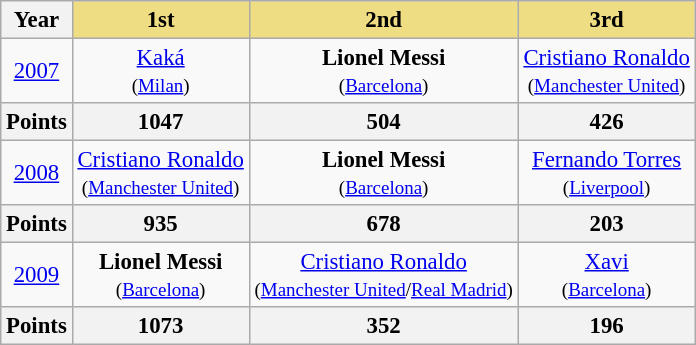<table class="wikitable" style="font-size:95%; text-align:center;">
<tr>
<th>Year</th>
<th style="background-color: #eedd82">1st</th>
<th style="background-color: #eedd82">2nd</th>
<th style="background-color: #eedd82">3rd</th>
</tr>
<tr>
<td><a href='#'>2007</a></td>
<td> <a href='#'>Kaká</a> <br><small>(<a href='#'>Milan</a>)</small></td>
<td> <strong>Lionel Messi</strong> <br><small>(<a href='#'>Barcelona</a>)</small></td>
<td> <a href='#'>Cristiano Ronaldo</a> <br><small>(<a href='#'>Manchester United</a>)</small></td>
</tr>
<tr>
<th>Points</th>
<th>1047</th>
<th>504</th>
<th>426</th>
</tr>
<tr>
<td><a href='#'>2008</a></td>
<td> <a href='#'>Cristiano Ronaldo</a> <br><small>(<a href='#'>Manchester United</a>)</small></td>
<td> <strong>Lionel Messi</strong> <br><small>(<a href='#'>Barcelona</a>)</small></td>
<td> <a href='#'>Fernando Torres</a> <br><small>(<a href='#'>Liverpool</a>)</small></td>
</tr>
<tr>
<th>Points</th>
<th>935</th>
<th>678</th>
<th>203</th>
</tr>
<tr>
<td><a href='#'>2009</a></td>
<td> <strong>Lionel Messi</strong> <br><small>(<a href='#'>Barcelona</a>)</small></td>
<td> <a href='#'>Cristiano Ronaldo</a> <br><small>(<a href='#'>Manchester United</a>/<a href='#'>Real Madrid</a>)</small></td>
<td> <a href='#'>Xavi</a> <br><small>(<a href='#'>Barcelona</a>)</small></td>
</tr>
<tr>
<th>Points</th>
<th>1073</th>
<th>352</th>
<th>196</th>
</tr>
</table>
